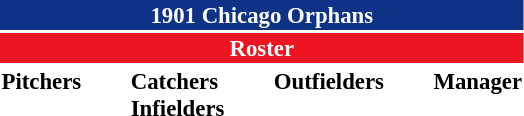<table class="toccolours" style="font-size: 95%;">
<tr>
<th colspan="10" style="background-color: #0e3386; color: white; text-align: center;">1901 Chicago Orphans</th>
</tr>
<tr>
<td colspan="10" style="background-color: #EE1422; color: white; text-align: center;"><strong>Roster</strong></td>
</tr>
<tr>
<td valign="top"><strong>Pitchers</strong><br>




</td>
<td width="25px"></td>
<td valign="top"><strong>Catchers</strong><br>

<strong>Infielders</strong>









</td>
<td width="25px"></td>
<td valign="top"><strong>Outfielders</strong><br>





</td>
<td width="25px"></td>
<td valign="top"><strong>Manager</strong><br></td>
</tr>
<tr>
</tr>
</table>
